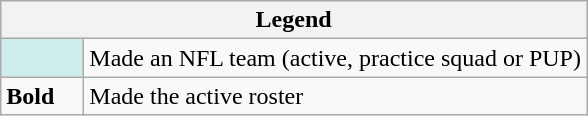<table class="wikitable">
<tr>
<th colspan="2">Legend</th>
</tr>
<tr>
<td style="background:#cfecec; width:3em;"></td>
<td>Made an NFL team (active, practice squad or PUP)</td>
</tr>
<tr>
<td><strong>Bold</strong></td>
<td>Made the active roster</td>
</tr>
</table>
